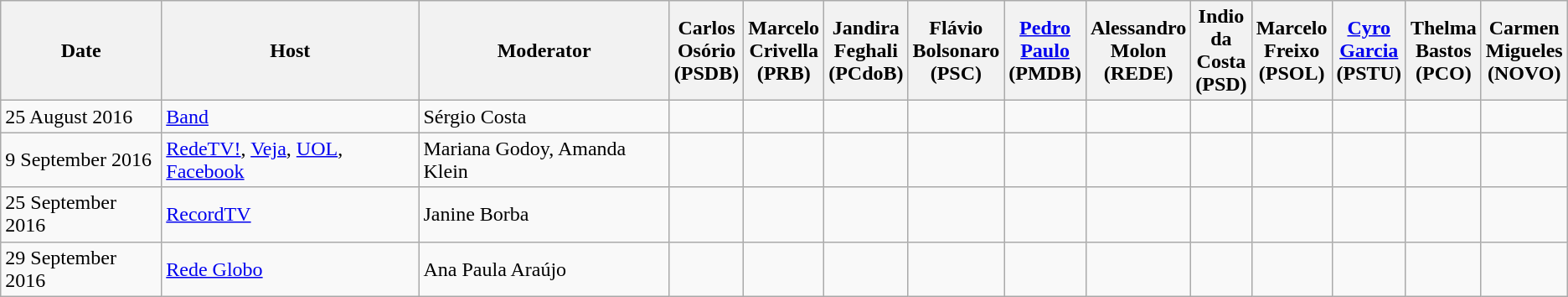<table class="wikitable">
<tr>
<th>Date</th>
<th>Host</th>
<th>Moderator</th>
<th width=30>Carlos Osório (PSDB)</th>
<th width=30>Marcelo Crivella (PRB)</th>
<th width=30>Jandira Feghali (PCdoB)</th>
<th width=30>Flávio Bolsonaro (PSC)</th>
<th width=30><a href='#'>Pedro Paulo</a> (PMDB)</th>
<th width=30>Alessandro Molon (REDE)</th>
<th width=30>Indio da Costa (PSD)</th>
<th width=30>Marcelo Freixo (PSOL)</th>
<th width=30><a href='#'>Cyro Garcia</a> (PSTU)</th>
<th width=30>Thelma Bastos (PCO)</th>
<th width=30>Carmen Migueles (NOVO)</th>
</tr>
<tr>
<td>25 August 2016</td>
<td><a href='#'>Band</a></td>
<td>Sérgio Costa</td>
<td></td>
<td></td>
<td></td>
<td></td>
<td></td>
<td></td>
<td></td>
<td></td>
<td></td>
<td></td>
<td></td>
</tr>
<tr>
<td>9 September 2016</td>
<td><a href='#'>RedeTV!</a>, <a href='#'>Veja</a>, <a href='#'>UOL</a>, <a href='#'>Facebook</a></td>
<td>Mariana Godoy, Amanda Klein</td>
<td></td>
<td></td>
<td></td>
<td></td>
<td></td>
<td></td>
<td></td>
<td></td>
<td></td>
<td></td>
<td></td>
</tr>
<tr>
<td>25 September 2016</td>
<td><a href='#'>RecordTV</a></td>
<td>Janine Borba</td>
<td></td>
<td></td>
<td></td>
<td></td>
<td></td>
<td></td>
<td></td>
<td></td>
<td></td>
<td></td>
<td></td>
</tr>
<tr>
<td>29 September 2016</td>
<td><a href='#'>Rede Globo</a></td>
<td>Ana Paula Araújo</td>
<td></td>
<td></td>
<td></td>
<td></td>
<td></td>
<td></td>
<td></td>
<td></td>
<td></td>
<td></td>
<td></td>
</tr>
</table>
